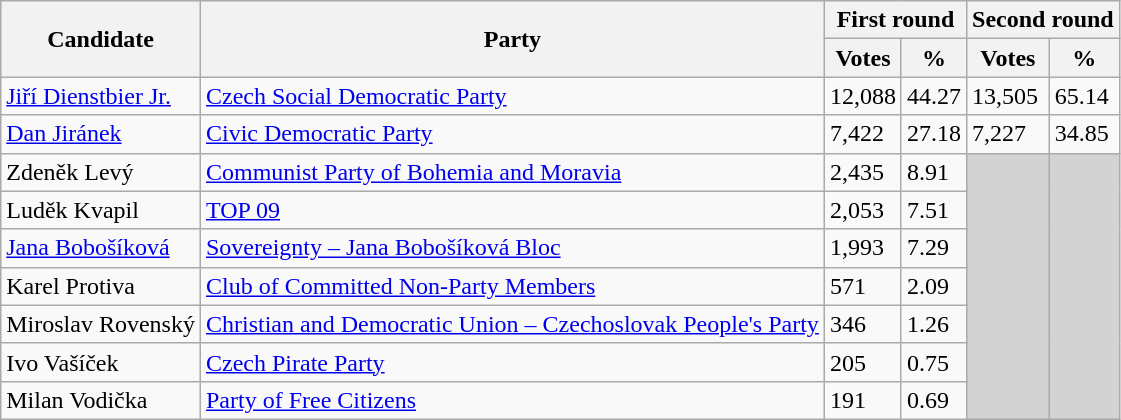<table class="wikitable">
<tr>
<th rowspan=2>Candidate</th>
<th rowspan=2>Party</th>
<th colspan=2>First round</th>
<th colspan=2>Second round</th>
</tr>
<tr>
<th>Votes</th>
<th>%</th>
<th>Votes</th>
<th>%</th>
</tr>
<tr>
<td><a href='#'>Jiří Dienstbier Jr.</a></td>
<td><a href='#'>Czech Social Democratic Party</a></td>
<td>12,088</td>
<td>44.27</td>
<td>13,505</td>
<td>65.14</td>
</tr>
<tr>
<td><a href='#'>Dan Jiránek</a></td>
<td><a href='#'>Civic Democratic Party</a></td>
<td>7,422</td>
<td>27.18</td>
<td>7,227</td>
<td>34.85</td>
</tr>
<tr>
<td>Zdeněk Levý</td>
<td><a href='#'>Communist Party of Bohemia and Moravia</a></td>
<td>2,435</td>
<td>8.91</td>
<td rowspan="9"  style="background-color:lightgrey;"> </td>
<td rowspan="9"  style="background-color:lightgrey;"> </td>
</tr>
<tr>
<td>Luděk Kvapil</td>
<td><a href='#'>TOP 09</a></td>
<td>2,053</td>
<td>7.51</td>
</tr>
<tr>
<td><a href='#'>Jana Bobošíková</a></td>
<td><a href='#'>Sovereignty – Jana Bobošíková Bloc</a></td>
<td>1,993</td>
<td>7.29</td>
</tr>
<tr>
<td>Karel Protiva</td>
<td><a href='#'>Club of Committed Non-Party Members</a></td>
<td>571</td>
<td>2.09</td>
</tr>
<tr>
<td>Miroslav Rovenský</td>
<td><a href='#'>Christian and Democratic Union – Czechoslovak People's Party</a></td>
<td>346</td>
<td>1.26</td>
</tr>
<tr>
<td>Ivo Vašíček</td>
<td><a href='#'>Czech Pirate Party</a></td>
<td>205</td>
<td>0.75</td>
</tr>
<tr>
<td>Milan Vodička</td>
<td><a href='#'>Party of Free Citizens</a></td>
<td>191</td>
<td>0.69</td>
</tr>
</table>
